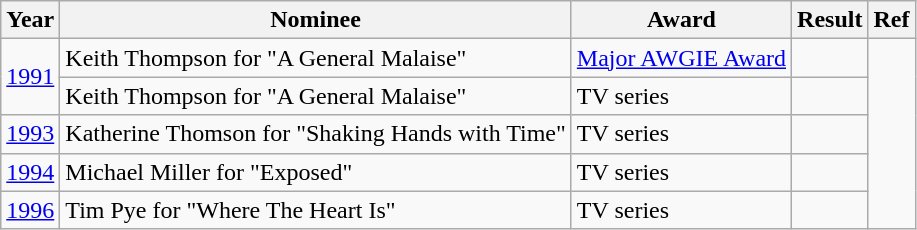<table class="wikitable">
<tr>
<th>Year</th>
<th>Nominee</th>
<th>Award</th>
<th>Result</th>
<th>Ref</th>
</tr>
<tr>
<td rowspan="2"><a href='#'>1991</a></td>
<td>Keith Thompson for "A General Malaise"</td>
<td><a href='#'>Major AWGIE Award</a></td>
<td></td>
<td rowspan="5"></td>
</tr>
<tr>
<td>Keith Thompson for "A General Malaise"</td>
<td>TV series</td>
<td></td>
</tr>
<tr>
<td><a href='#'>1993</a></td>
<td>Katherine Thomson for "Shaking Hands with Time"</td>
<td>TV series</td>
<td></td>
</tr>
<tr>
<td><a href='#'>1994</a></td>
<td>Michael Miller for "Exposed"</td>
<td>TV series</td>
<td></td>
</tr>
<tr>
<td><a href='#'>1996</a></td>
<td>Tim Pye for "Where The Heart Is"</td>
<td>TV series</td>
<td></td>
</tr>
</table>
